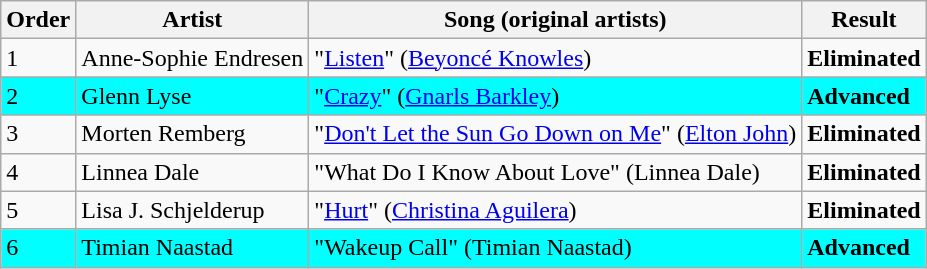<table class=wikitable>
<tr>
<th>Order</th>
<th>Artist</th>
<th>Song (original artists)</th>
<th>Result</th>
</tr>
<tr>
<td>1</td>
<td>Anne-Sophie Endresen</td>
<td>"<a href='#'>Listen</a>" (<a href='#'>Beyoncé Knowles</a>)</td>
<td><strong>Eliminated</strong></td>
</tr>
<tr style="background:cyan;">
<td>2</td>
<td>Glenn Lyse</td>
<td>"<a href='#'>Crazy</a>" (<a href='#'>Gnarls Barkley</a>)</td>
<td><strong>Advanced</strong></td>
</tr>
<tr>
<td>3</td>
<td>Morten Remberg</td>
<td>"<a href='#'>Don't Let the Sun Go Down on Me</a>" (<a href='#'>Elton John</a>)</td>
<td><strong>Eliminated</strong></td>
</tr>
<tr>
<td>4</td>
<td>Linnea Dale</td>
<td>"What Do I Know About Love" (Linnea Dale)</td>
<td><strong>Eliminated</strong></td>
</tr>
<tr>
<td>5</td>
<td>Lisa J. Schjelderup</td>
<td>"<a href='#'>Hurt</a>" (<a href='#'>Christina Aguilera</a>)</td>
<td><strong>Eliminated</strong></td>
</tr>
<tr style="background:cyan;">
<td>6</td>
<td>Timian Naastad</td>
<td>"Wakeup Call" (Timian Naastad)</td>
<td><strong>Advanced</strong></td>
</tr>
</table>
